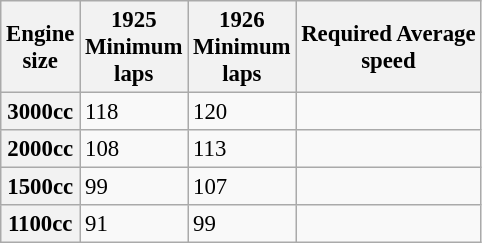<table class="wikitable" style="font-size: 95%">
<tr>
<th>Engine<br> size</th>
<th>1925<br>Minimum<br> laps</th>
<th>1926<br>Minimum<br> laps</th>
<th>Required Average<br> speed</th>
</tr>
<tr>
<th>3000cc</th>
<td>118</td>
<td>120</td>
<td></td>
</tr>
<tr>
<th>2000cc</th>
<td>108</td>
<td>113</td>
<td></td>
</tr>
<tr>
<th>1500cc</th>
<td>99</td>
<td>107</td>
<td></td>
</tr>
<tr>
<th>1100cc</th>
<td>91</td>
<td>99</td>
<td></td>
</tr>
</table>
